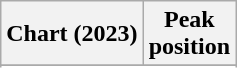<table class="wikitable sortable plainrowheaders" style="text-align:center">
<tr>
<th scope="col">Chart (2023)</th>
<th scope="col">Peak<br>position</th>
</tr>
<tr>
</tr>
<tr>
</tr>
</table>
